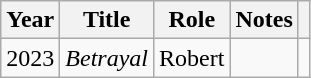<table class="wikitable plainrowheaders sortable" style="margin-right: 0;">
<tr>
<th scope="col">Year</th>
<th scope="col">Title</th>
<th scope="col">Role</th>
<th scope="col" class="unsortable">Notes</th>
<th scope="col" class="unsortable"></th>
</tr>
<tr>
<td style="text-align: center;">2023</td>
<td><em>Betrayal</em></td>
<td>Robert</td>
<td></td>
<td></td>
</tr>
</table>
